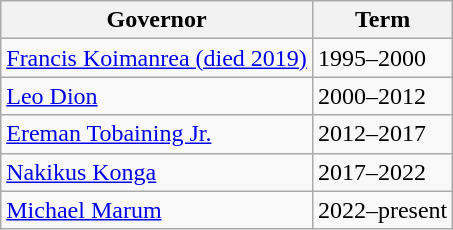<table class="wikitable">
<tr>
<th><strong>Governor</strong></th>
<th><strong>Term</strong></th>
</tr>
<tr>
<td><a href='#'>Francis Koimanrea (died 2019)</a></td>
<td>1995–2000</td>
</tr>
<tr>
<td><a href='#'>Leo Dion</a></td>
<td>2000–2012</td>
</tr>
<tr>
<td><a href='#'>Ereman Tobaining Jr.</a></td>
<td>2012–2017</td>
</tr>
<tr>
<td><a href='#'>Nakikus Konga</a></td>
<td>2017–2022</td>
</tr>
<tr>
<td><a href='#'>Michael Marum</a></td>
<td>2022–present</td>
</tr>
</table>
